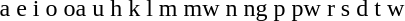<table>
<tr>
<td>a</td>
<td>e</td>
<td>i</td>
<td>o</td>
<td>oa</td>
<td>u</td>
<td>h</td>
<td>k</td>
<td>l</td>
<td>m</td>
<td>mw</td>
<td>n</td>
<td>ng</td>
<td>p</td>
<td>pw</td>
<td>r</td>
<td>s</td>
<td>d</td>
<td>t</td>
<td>w</td>
</tr>
</table>
